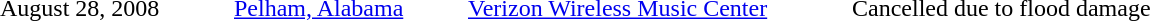<table cellpadding="2" style="border:0 solid darkgrey;">
<tr>
<th style="width:150px;"></th>
<th style="width:150px;"></th>
<th style="width:250px;"></th>
<th style="width:250px;"></th>
</tr>
<tr border="0">
<td>August 28, 2008</td>
<td><a href='#'>Pelham, Alabama</a></td>
<td><a href='#'>Verizon Wireless Music Center</a></td>
<td>Cancelled due to flood damage</td>
</tr>
</table>
